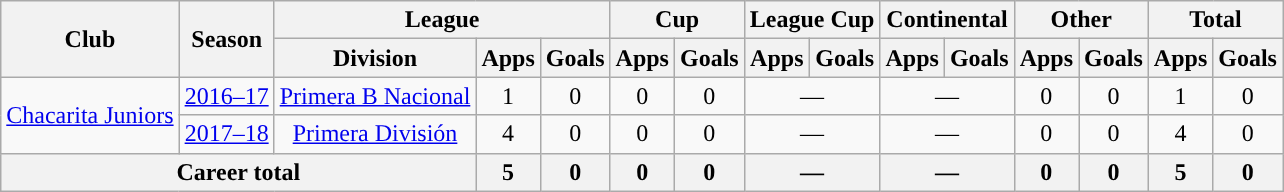<table class="wikitable" style="text-align:center">
<tr>
<th rowspan="2">Club</th>
<th rowspan="2">Season</th>
<th colspan="3">League</th>
<th colspan="2">Cup</th>
<th colspan="2">League Cup</th>
<th colspan="2">Continental</th>
<th colspan="2">Other</th>
<th colspan="2">Total</th>
</tr>
<tr>
<th>Division</th>
<th>Apps</th>
<th>Goals</th>
<th>Apps</th>
<th>Goals</th>
<th>Apps</th>
<th>Goals</th>
<th>Apps</th>
<th>Goals</th>
<th>Apps</th>
<th>Goals</th>
<th>Apps</th>
<th>Goals</th>
</tr>
<tr>
<td rowspan="2"><a href='#'>Chacarita Juniors</a></td>
<td><a href='#'>2016–17</a></td>
<td rowspan="1"><a href='#'>Primera B Nacional</a></td>
<td>1</td>
<td>0</td>
<td>0</td>
<td>0</td>
<td colspan="2">—</td>
<td colspan="2">—</td>
<td>0</td>
<td>0</td>
<td>1</td>
<td>0</td>
</tr>
<tr>
<td><a href='#'>2017–18</a></td>
<td rowspan="1"><a href='#'>Primera División</a></td>
<td>4</td>
<td>0</td>
<td>0</td>
<td>0</td>
<td colspan="2">—</td>
<td colspan="2">—</td>
<td>0</td>
<td>0</td>
<td>4</td>
<td>0</td>
</tr>
<tr>
<th colspan="3">Career total</th>
<th>5</th>
<th>0</th>
<th>0</th>
<th>0</th>
<th colspan="2">—</th>
<th colspan="2">—</th>
<th>0</th>
<th>0</th>
<th>5</th>
<th>0</th>
</tr>
</table>
